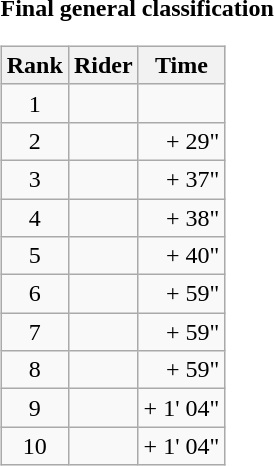<table>
<tr>
<td><strong>Final general classification</strong><br><table class="wikitable">
<tr>
<th scope="col">Rank</th>
<th scope="col">Rider</th>
<th scope="col">Time</th>
</tr>
<tr>
<td style="text-align:center;">1</td>
<td></td>
<td style="text-align:right;"></td>
</tr>
<tr>
<td style="text-align:center;">2</td>
<td></td>
<td style="text-align:right;">+ 29"</td>
</tr>
<tr>
<td style="text-align:center;">3</td>
<td></td>
<td style="text-align:right;">+ 37"</td>
</tr>
<tr>
<td style="text-align:center;">4</td>
<td></td>
<td style="text-align:right;">+ 38"</td>
</tr>
<tr>
<td style="text-align:center;">5</td>
<td></td>
<td style="text-align:right;">+ 40"</td>
</tr>
<tr>
<td style="text-align:center;">6</td>
<td></td>
<td style="text-align:right;">+ 59"</td>
</tr>
<tr>
<td style="text-align:center;">7</td>
<td></td>
<td style="text-align:right;">+ 59"</td>
</tr>
<tr>
<td style="text-align:center;">8</td>
<td></td>
<td style="text-align:right;">+ 59"</td>
</tr>
<tr>
<td style="text-align:center;">9</td>
<td></td>
<td style="text-align:right;">+ 1' 04"</td>
</tr>
<tr>
<td style="text-align:center;">10</td>
<td></td>
<td style="text-align:right;">+ 1' 04"</td>
</tr>
</table>
</td>
</tr>
</table>
